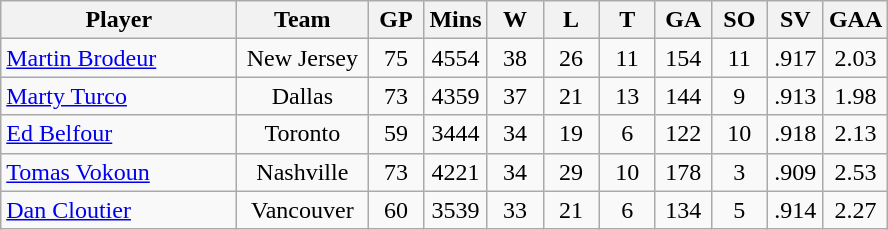<table class="wikitable">
<tr>
<th bgcolor="#DDDDFF" width="150">Player</th>
<th bgcolor="#DDDDFF" width="80">Team</th>
<th bgcolor="#DDDDFF" width="30">GP</th>
<th bgcolor="#DDDDFF" width="30">Mins</th>
<th bgcolor="#DDDDFF" width="30">W</th>
<th bgcolor="#DDDDFF" width="30">L</th>
<th bgcolor="#DDDDFF" width="30">T</th>
<th bgcolor="#DDDDFF" width="30">GA</th>
<th bgcolor="#DDDDFF" width="30">SO</th>
<th bgcolor="#DDDDFF" width="30">SV</th>
<th bgcolor="#DDDDFF" width="30">GAA</th>
</tr>
<tr align="center">
<td align="left"><a href='#'>Martin Brodeur</a></td>
<td>New Jersey</td>
<td>75</td>
<td>4554</td>
<td>38</td>
<td>26</td>
<td>11</td>
<td>154</td>
<td>11</td>
<td>.917</td>
<td>2.03</td>
</tr>
<tr align="center">
<td align="left"><a href='#'>Marty Turco</a></td>
<td>Dallas</td>
<td>73</td>
<td>4359</td>
<td>37</td>
<td>21</td>
<td>13</td>
<td>144</td>
<td>9</td>
<td>.913</td>
<td>1.98</td>
</tr>
<tr align="center">
<td align="left"><a href='#'>Ed Belfour</a></td>
<td>Toronto</td>
<td>59</td>
<td>3444</td>
<td>34</td>
<td>19</td>
<td>6</td>
<td>122</td>
<td>10</td>
<td>.918</td>
<td>2.13</td>
</tr>
<tr align="center">
<td align="left"><a href='#'>Tomas Vokoun</a></td>
<td>Nashville</td>
<td>73</td>
<td>4221</td>
<td>34</td>
<td>29</td>
<td>10</td>
<td>178</td>
<td>3</td>
<td>.909</td>
<td>2.53</td>
</tr>
<tr align="center">
<td align="left"><a href='#'>Dan Cloutier</a></td>
<td>Vancouver</td>
<td>60</td>
<td>3539</td>
<td>33</td>
<td>21</td>
<td>6</td>
<td>134</td>
<td>5</td>
<td>.914</td>
<td>2.27</td>
</tr>
</table>
